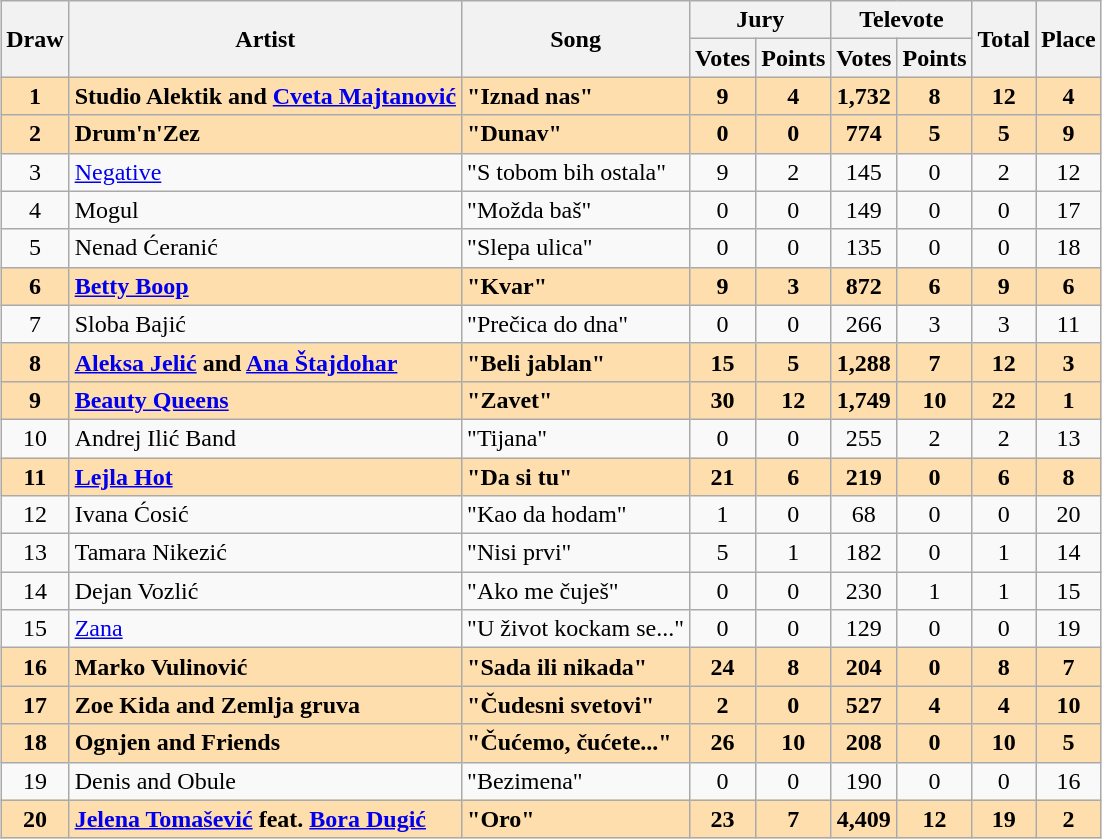<table class="sortable wikitable" style="margin: 1em auto 1em auto; text-align:center;">
<tr>
<th rowspan="2">Draw</th>
<th rowspan="2">Artist</th>
<th rowspan="2">Song</th>
<th colspan="2">Jury</th>
<th colspan="2">Televote</th>
<th rowspan="2">Total</th>
<th rowspan="2">Place</th>
</tr>
<tr>
<th>Votes</th>
<th>Points</th>
<th>Votes</th>
<th>Points</th>
</tr>
<tr style="font-weight:bold; background:navajowhite;">
<td>1</td>
<td align="left">Studio Alektik and <a href='#'>Cveta Majtanović</a></td>
<td align="left">"Iznad nas"</td>
<td>9</td>
<td>4</td>
<td>1,732</td>
<td>8</td>
<td>12</td>
<td>4</td>
</tr>
<tr style="font-weight:bold; background:navajowhite;">
<td>2</td>
<td align="left">Drum'n'Zez</td>
<td align="left">"Dunav"</td>
<td>0</td>
<td>0</td>
<td>774</td>
<td>5</td>
<td>5</td>
<td>9</td>
</tr>
<tr>
<td>3</td>
<td align="left"><a href='#'>Negative</a></td>
<td align="left">"S tobom bih ostala"</td>
<td>9</td>
<td>2</td>
<td>145</td>
<td>0</td>
<td>2</td>
<td>12</td>
</tr>
<tr>
<td>4</td>
<td align="left">Mogul</td>
<td align="left">"Možda baš"</td>
<td>0</td>
<td>0</td>
<td>149</td>
<td>0</td>
<td>0</td>
<td>17</td>
</tr>
<tr>
<td>5</td>
<td align="left">Nenad Ćeranić</td>
<td align="left">"Slepa ulica"</td>
<td>0</td>
<td>0</td>
<td>135</td>
<td>0</td>
<td>0</td>
<td>18</td>
</tr>
<tr style="font-weight:bold; background:navajowhite;">
<td>6</td>
<td align="left"><a href='#'>Betty Boop</a></td>
<td align="left">"Kvar"</td>
<td>9</td>
<td>3</td>
<td>872</td>
<td>6</td>
<td>9</td>
<td>6</td>
</tr>
<tr>
<td>7</td>
<td align="left">Sloba Bajić</td>
<td align="left">"Prečica do dna"</td>
<td>0</td>
<td>0</td>
<td>266</td>
<td>3</td>
<td>3</td>
<td>11</td>
</tr>
<tr style="font-weight:bold; background:navajowhite;">
<td>8</td>
<td align="left"><a href='#'>Aleksa Jelić</a> and <a href='#'>Ana Štajdohar</a></td>
<td align="left">"Beli jablan"</td>
<td>15</td>
<td>5</td>
<td>1,288</td>
<td>7</td>
<td>12</td>
<td>3</td>
</tr>
<tr style="font-weight:bold; background:navajowhite;">
<td>9</td>
<td align="left"><a href='#'>Beauty Queens</a></td>
<td align="left">"Zavet"</td>
<td>30</td>
<td>12</td>
<td>1,749</td>
<td>10</td>
<td>22</td>
<td>1</td>
</tr>
<tr>
<td>10</td>
<td align="left">Andrej Ilić Band</td>
<td align="left">"Tijana"</td>
<td>0</td>
<td>0</td>
<td>255</td>
<td>2</td>
<td>2</td>
<td>13</td>
</tr>
<tr style="font-weight:bold; background:navajowhite;">
<td>11</td>
<td align="left"><a href='#'>Lejla Hot</a></td>
<td align="left">"Da si tu"</td>
<td>21</td>
<td>6</td>
<td>219</td>
<td>0</td>
<td>6</td>
<td>8</td>
</tr>
<tr>
<td>12</td>
<td align="left">Ivana Ćosić</td>
<td align="left">"Kao da hodam"</td>
<td>1</td>
<td>0</td>
<td>68</td>
<td>0</td>
<td>0</td>
<td>20</td>
</tr>
<tr>
<td>13</td>
<td align="left">Tamara Nikezić</td>
<td align="left">"Nisi prvi"</td>
<td>5</td>
<td>1</td>
<td>182</td>
<td>0</td>
<td>1</td>
<td>14</td>
</tr>
<tr>
<td>14</td>
<td align="left">Dejan Vozlić</td>
<td align="left">"Ako me čuješ"</td>
<td>0</td>
<td>0</td>
<td>230</td>
<td>1</td>
<td>1</td>
<td>15</td>
</tr>
<tr>
<td>15</td>
<td align="left"><a href='#'>Zana</a></td>
<td align="left">"U život kockam se..."</td>
<td>0</td>
<td>0</td>
<td>129</td>
<td>0</td>
<td>0</td>
<td>19</td>
</tr>
<tr style="font-weight:bold; background:navajowhite;">
<td>16</td>
<td align="left">Marko Vulinović</td>
<td align="left">"Sada ili nikada"</td>
<td>24</td>
<td>8</td>
<td>204</td>
<td>0</td>
<td>8</td>
<td>7</td>
</tr>
<tr style="font-weight:bold; background:navajowhite;">
<td>17</td>
<td align="left">Zoe Kida and Zemlja gruva</td>
<td align="left">"Čudesni svetovi"</td>
<td>2</td>
<td>0</td>
<td>527</td>
<td>4</td>
<td>4</td>
<td>10</td>
</tr>
<tr style="font-weight:bold; background:navajowhite;">
<td>18</td>
<td align="left">Ognjen and Friends</td>
<td align="left">"Čućemo, čućete..."</td>
<td>26</td>
<td>10</td>
<td>208</td>
<td>0</td>
<td>10</td>
<td>5</td>
</tr>
<tr>
<td>19</td>
<td align="left">Denis and Obule</td>
<td align="left">"Bezimena"</td>
<td>0</td>
<td>0</td>
<td>190</td>
<td>0</td>
<td>0</td>
<td>16</td>
</tr>
<tr style="font-weight:bold; background:navajowhite;">
<td>20</td>
<td align="left"><a href='#'>Jelena Tomašević</a> feat. <a href='#'>Bora Dugić</a></td>
<td align="left">"Oro"</td>
<td>23</td>
<td>7</td>
<td>4,409</td>
<td>12</td>
<td>19</td>
<td>2</td>
</tr>
</table>
